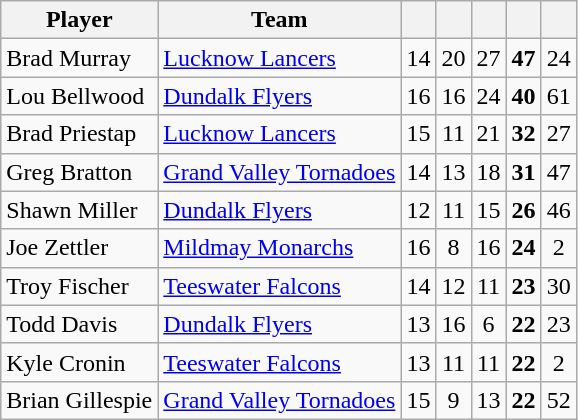<table class="wikitable" style="text-align:center">
<tr>
<th width:30%;">Player</th>
<th width:30%;">Team</th>
<th width:7.5%;"></th>
<th width:7.5%;"></th>
<th width:7.5%;"></th>
<th width:7.5%;"></th>
<th width:7.5%;"></th>
</tr>
<tr>
<td align=left>Brad Murray</td>
<td align=left><a href='#'>Lucknow Lancers</a></td>
<td>14</td>
<td>20</td>
<td>27</td>
<td><strong>47</strong></td>
<td>24</td>
</tr>
<tr>
<td align=left>Lou Bellwood</td>
<td align=left><a href='#'>Dundalk Flyers</a></td>
<td>16</td>
<td>16</td>
<td>24</td>
<td><strong>40</strong></td>
<td>61</td>
</tr>
<tr>
<td align=left>Brad Priestap</td>
<td align=left><a href='#'>Lucknow Lancers</a></td>
<td>15</td>
<td>11</td>
<td>21</td>
<td><strong>32</strong></td>
<td>27</td>
</tr>
<tr>
<td align=left>Greg Bratton</td>
<td align=left><a href='#'>Grand Valley Tornadoes</a></td>
<td>14</td>
<td>13</td>
<td>18</td>
<td><strong>31</strong></td>
<td>47</td>
</tr>
<tr>
<td align=left>Shawn Miller</td>
<td align=left><a href='#'>Dundalk Flyers</a></td>
<td>12</td>
<td>11</td>
<td>15</td>
<td><strong>26</strong></td>
<td>46</td>
</tr>
<tr>
<td align=left>Joe Zettler</td>
<td align=left><a href='#'>Mildmay Monarchs</a></td>
<td>16</td>
<td>8</td>
<td>16</td>
<td><strong>24</strong></td>
<td>2</td>
</tr>
<tr>
<td align=left>Troy Fischer</td>
<td align=left><a href='#'>Teeswater Falcons</a></td>
<td>14</td>
<td>12</td>
<td>11</td>
<td><strong>23</strong></td>
<td>30</td>
</tr>
<tr>
<td align=left>Todd Davis</td>
<td align=left><a href='#'>Dundalk Flyers</a></td>
<td>13</td>
<td>16</td>
<td>6</td>
<td><strong>22</strong></td>
<td>23</td>
</tr>
<tr>
<td align=left>Kyle Cronin</td>
<td align=left><a href='#'>Teeswater Falcons</a></td>
<td>13</td>
<td>11</td>
<td>11</td>
<td><strong>22</strong></td>
<td>2</td>
</tr>
<tr>
<td align=left>Brian Gillespie</td>
<td align=left><a href='#'>Grand Valley Tornadoes</a></td>
<td>15</td>
<td>9</td>
<td>13</td>
<td><strong>22</strong></td>
<td>52</td>
</tr>
</table>
